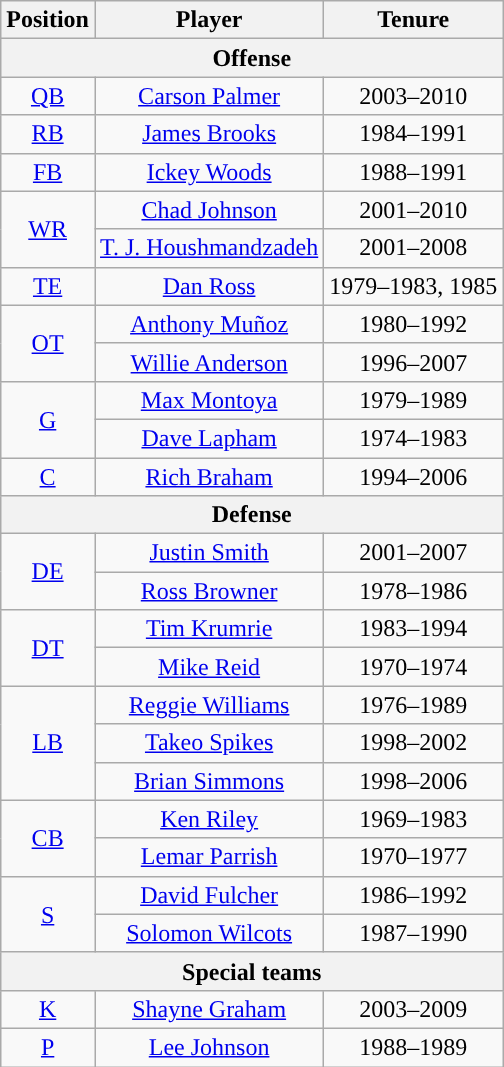<table class="wikitable" style="text-align: center;">
<tr>
<th scope="col">Position</th>
<th scope="col">Player</th>
<th scope="col">Tenure</th>
</tr>
<tr>
<th colspan="3">Offense</th>
</tr>
<tr>
<td><a href='#'>QB</a></td>
<td><a href='#'>Carson Palmer</a></td>
<td>2003–2010</td>
</tr>
<tr>
<td><a href='#'>RB</a></td>
<td><a href='#'>James Brooks</a></td>
<td>1984–1991</td>
</tr>
<tr>
<td><a href='#'>FB</a></td>
<td><a href='#'>Ickey Woods</a></td>
<td>1988–1991</td>
</tr>
<tr>
<td rowspan="2"><a href='#'>WR</a></td>
<td><a href='#'>Chad Johnson</a></td>
<td>2001–2010</td>
</tr>
<tr>
<td><a href='#'>T. J. Houshmandzadeh</a></td>
<td>2001–2008</td>
</tr>
<tr>
<td><a href='#'>TE</a></td>
<td><a href='#'>Dan Ross</a></td>
<td>1979–1983, 1985</td>
</tr>
<tr>
<td rowspan="2"><a href='#'>OT</a></td>
<td><a href='#'>Anthony Muñoz</a></td>
<td>1980–1992</td>
</tr>
<tr>
<td><a href='#'>Willie Anderson</a></td>
<td>1996–2007</td>
</tr>
<tr>
<td rowspan="2"><a href='#'>G</a></td>
<td><a href='#'>Max Montoya</a></td>
<td>1979–1989</td>
</tr>
<tr>
<td><a href='#'>Dave Lapham</a></td>
<td>1974–1983</td>
</tr>
<tr>
<td><a href='#'>C</a></td>
<td><a href='#'>Rich Braham</a></td>
<td>1994–2006</td>
</tr>
<tr>
<th colspan="3">Defense</th>
</tr>
<tr>
<td rowspan="2"><a href='#'>DE</a></td>
<td><a href='#'>Justin Smith</a></td>
<td>2001–2007</td>
</tr>
<tr>
<td><a href='#'>Ross Browner</a></td>
<td>1978–1986</td>
</tr>
<tr>
<td rowspan="2"><a href='#'>DT</a></td>
<td><a href='#'>Tim Krumrie</a></td>
<td>1983–1994</td>
</tr>
<tr>
<td><a href='#'>Mike Reid</a></td>
<td>1970–1974</td>
</tr>
<tr>
<td rowspan="3"><a href='#'>LB</a></td>
<td><a href='#'>Reggie Williams</a></td>
<td>1976–1989</td>
</tr>
<tr>
<td><a href='#'>Takeo Spikes</a></td>
<td>1998–2002</td>
</tr>
<tr>
<td><a href='#'>Brian Simmons</a></td>
<td>1998–2006</td>
</tr>
<tr>
<td rowspan="2"><a href='#'>CB</a></td>
<td><a href='#'>Ken Riley</a></td>
<td>1969–1983</td>
</tr>
<tr>
<td><a href='#'>Lemar Parrish</a></td>
<td>1970–1977</td>
</tr>
<tr>
<td rowspan="2"><a href='#'>S</a></td>
<td><a href='#'>David Fulcher</a></td>
<td>1986–1992</td>
</tr>
<tr>
<td><a href='#'>Solomon Wilcots</a></td>
<td>1987–1990</td>
</tr>
<tr>
<th colspan="3">Special teams</th>
</tr>
<tr>
<td><a href='#'>K</a></td>
<td><a href='#'>Shayne Graham</a></td>
<td>2003–2009</td>
</tr>
<tr>
<td><a href='#'>P</a></td>
<td><a href='#'>Lee Johnson</a></td>
<td>1988–1989</td>
</tr>
</table>
